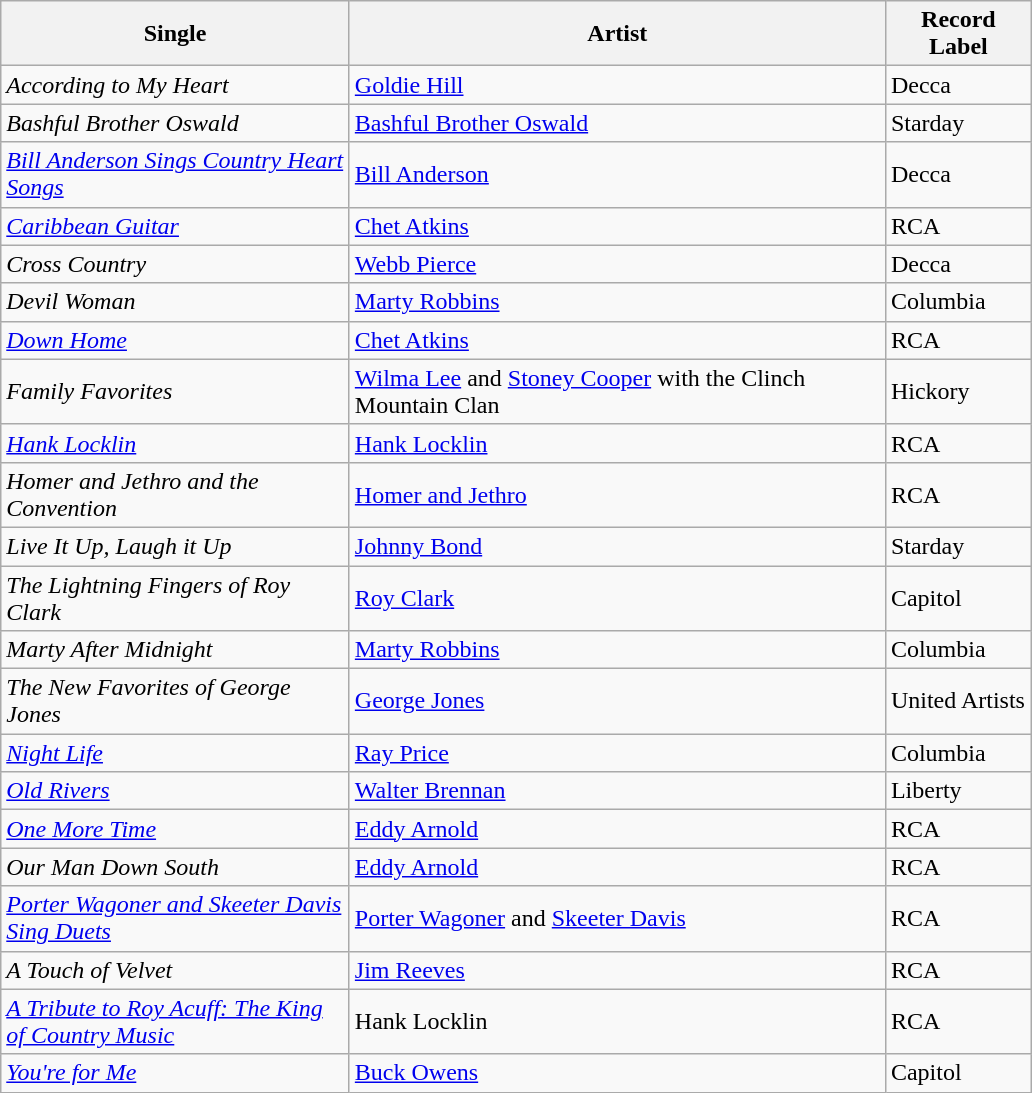<table class="wikitable sortable">
<tr>
<th width="225">Single</th>
<th width="350">Artist</th>
<th width="90">Record Label</th>
</tr>
<tr>
<td><em>According to My Heart</em></td>
<td><a href='#'>Goldie Hill</a></td>
<td>Decca</td>
</tr>
<tr>
<td><em>Bashful Brother Oswald</em></td>
<td><a href='#'>Bashful Brother Oswald</a></td>
<td>Starday</td>
</tr>
<tr>
<td><em><a href='#'>Bill Anderson Sings Country Heart Songs</a></em></td>
<td><a href='#'>Bill Anderson</a></td>
<td>Decca</td>
</tr>
<tr>
<td><em><a href='#'>Caribbean Guitar</a></em></td>
<td><a href='#'>Chet Atkins</a></td>
<td>RCA</td>
</tr>
<tr>
<td><em>Cross Country</em></td>
<td><a href='#'>Webb Pierce</a></td>
<td>Decca</td>
</tr>
<tr>
<td><em>Devil Woman</em></td>
<td><a href='#'>Marty Robbins</a></td>
<td>Columbia</td>
</tr>
<tr>
<td><em><a href='#'>Down Home</a></em></td>
<td><a href='#'>Chet Atkins</a></td>
<td>RCA</td>
</tr>
<tr>
<td><em>Family Favorites</em></td>
<td><a href='#'>Wilma Lee</a> and <a href='#'>Stoney Cooper</a> with the Clinch Mountain Clan</td>
<td>Hickory</td>
</tr>
<tr>
<td><em><a href='#'>Hank Locklin</a></em></td>
<td><a href='#'>Hank Locklin</a></td>
<td>RCA</td>
</tr>
<tr>
<td><em>Homer and Jethro and the Convention</em></td>
<td><a href='#'>Homer and Jethro</a></td>
<td>RCA</td>
</tr>
<tr>
<td><em>Live It Up, Laugh it Up</em></td>
<td><a href='#'>Johnny Bond</a></td>
<td>Starday</td>
</tr>
<tr>
<td><em>The Lightning Fingers of Roy Clark</em></td>
<td><a href='#'>Roy Clark</a></td>
<td>Capitol</td>
</tr>
<tr>
<td><em>Marty After Midnight</em></td>
<td><a href='#'>Marty Robbins</a></td>
<td>Columbia</td>
</tr>
<tr>
<td><em>The New Favorites of George Jones</em></td>
<td><a href='#'>George Jones</a></td>
<td>United Artists</td>
</tr>
<tr>
<td><em><a href='#'>Night Life</a></em></td>
<td><a href='#'>Ray Price</a></td>
<td>Columbia</td>
</tr>
<tr>
<td><em><a href='#'>Old Rivers</a></em></td>
<td><a href='#'>Walter Brennan</a></td>
<td>Liberty</td>
</tr>
<tr>
<td><em><a href='#'>One More Time</a></em></td>
<td><a href='#'>Eddy Arnold</a></td>
<td>RCA</td>
</tr>
<tr>
<td><em>Our Man Down South</em></td>
<td><a href='#'>Eddy Arnold</a></td>
<td>RCA</td>
</tr>
<tr>
<td><em><a href='#'>Porter Wagoner and Skeeter Davis Sing Duets</a></em></td>
<td><a href='#'>Porter Wagoner</a> and <a href='#'>Skeeter Davis</a></td>
<td>RCA</td>
</tr>
<tr>
<td><em>A Touch of Velvet</em></td>
<td><a href='#'>Jim Reeves</a></td>
<td>RCA</td>
</tr>
<tr>
<td><em><a href='#'>A Tribute to Roy Acuff: The King of Country Music</a></em></td>
<td>Hank Locklin</td>
<td>RCA</td>
</tr>
<tr>
<td><em><a href='#'>You're for Me</a></em></td>
<td><a href='#'>Buck Owens</a></td>
<td>Capitol</td>
</tr>
</table>
